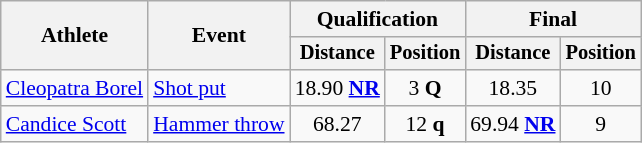<table class=wikitable style="font-size:90%">
<tr>
<th rowspan="2">Athlete</th>
<th rowspan="2">Event</th>
<th colspan="2">Qualification</th>
<th colspan="2">Final</th>
</tr>
<tr style="font-size:95%">
<th>Distance</th>
<th>Position</th>
<th>Distance</th>
<th>Position</th>
</tr>
<tr align=center>
<td align=left><a href='#'>Cleopatra Borel</a></td>
<td align=left><a href='#'>Shot put</a></td>
<td>18.90 <strong><a href='#'>NR</a></strong></td>
<td>3 <strong>Q</strong></td>
<td>18.35</td>
<td>10</td>
</tr>
<tr align=center>
<td align=left><a href='#'>Candice Scott</a></td>
<td align=left><a href='#'>Hammer throw</a></td>
<td>68.27</td>
<td>12 <strong>q</strong></td>
<td>69.94 <strong><a href='#'>NR</a></strong></td>
<td>9</td>
</tr>
</table>
